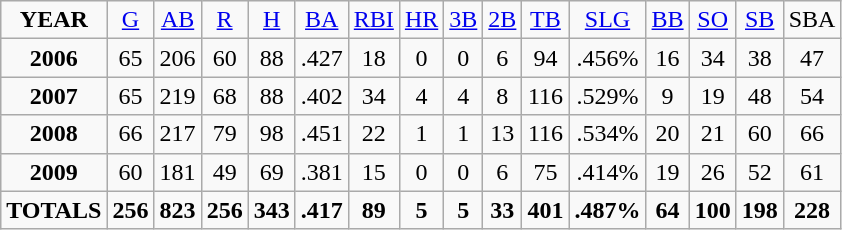<table class="sortable wikitable">
<tr align=center>
<td><strong>YEAR</strong></td>
<td><a href='#'>G</a></td>
<td><a href='#'>AB</a></td>
<td><a href='#'>R</a></td>
<td><a href='#'>H</a></td>
<td><a href='#'>BA</a></td>
<td><a href='#'>RBI</a></td>
<td><a href='#'>HR</a></td>
<td><a href='#'>3B</a></td>
<td><a href='#'>2B</a></td>
<td><a href='#'>TB</a></td>
<td><a href='#'>SLG</a></td>
<td><a href='#'>BB</a></td>
<td><a href='#'>SO</a></td>
<td><a href='#'>SB</a></td>
<td>SBA</td>
</tr>
<tr align=center>
<td><strong>2006</strong></td>
<td>65</td>
<td>206</td>
<td>60</td>
<td>88</td>
<td>.427</td>
<td>18</td>
<td>0</td>
<td>0</td>
<td>6</td>
<td>94</td>
<td>.456%</td>
<td>16</td>
<td>34</td>
<td>38</td>
<td>47</td>
</tr>
<tr align=center>
<td><strong>2007</strong></td>
<td>65</td>
<td>219</td>
<td>68</td>
<td>88</td>
<td>.402</td>
<td>34</td>
<td>4</td>
<td>4</td>
<td>8</td>
<td>116</td>
<td>.529%</td>
<td>9</td>
<td>19</td>
<td>48</td>
<td>54</td>
</tr>
<tr align=center>
<td><strong>2008</strong></td>
<td>66</td>
<td>217</td>
<td>79</td>
<td>98</td>
<td>.451</td>
<td>22</td>
<td>1</td>
<td>1</td>
<td>13</td>
<td>116</td>
<td>.534%</td>
<td>20</td>
<td>21</td>
<td>60</td>
<td>66</td>
</tr>
<tr align=center>
<td><strong>2009</strong></td>
<td>60</td>
<td>181</td>
<td>49</td>
<td>69</td>
<td>.381</td>
<td>15</td>
<td>0</td>
<td>0</td>
<td>6</td>
<td>75</td>
<td>.414%</td>
<td>19</td>
<td>26</td>
<td>52</td>
<td>61</td>
</tr>
<tr align=center>
<td><strong>TOTALS</strong></td>
<td><strong>256</strong></td>
<td><strong>823</strong></td>
<td><strong>256</strong></td>
<td><strong>343</strong></td>
<td><strong>.417</strong></td>
<td><strong>89</strong></td>
<td><strong>5</strong></td>
<td><strong>5</strong></td>
<td><strong>33</strong></td>
<td><strong>401</strong></td>
<td><strong>.487%</strong></td>
<td><strong>64</strong></td>
<td><strong>100</strong></td>
<td><strong>198</strong></td>
<td><strong>228</strong></td>
</tr>
</table>
